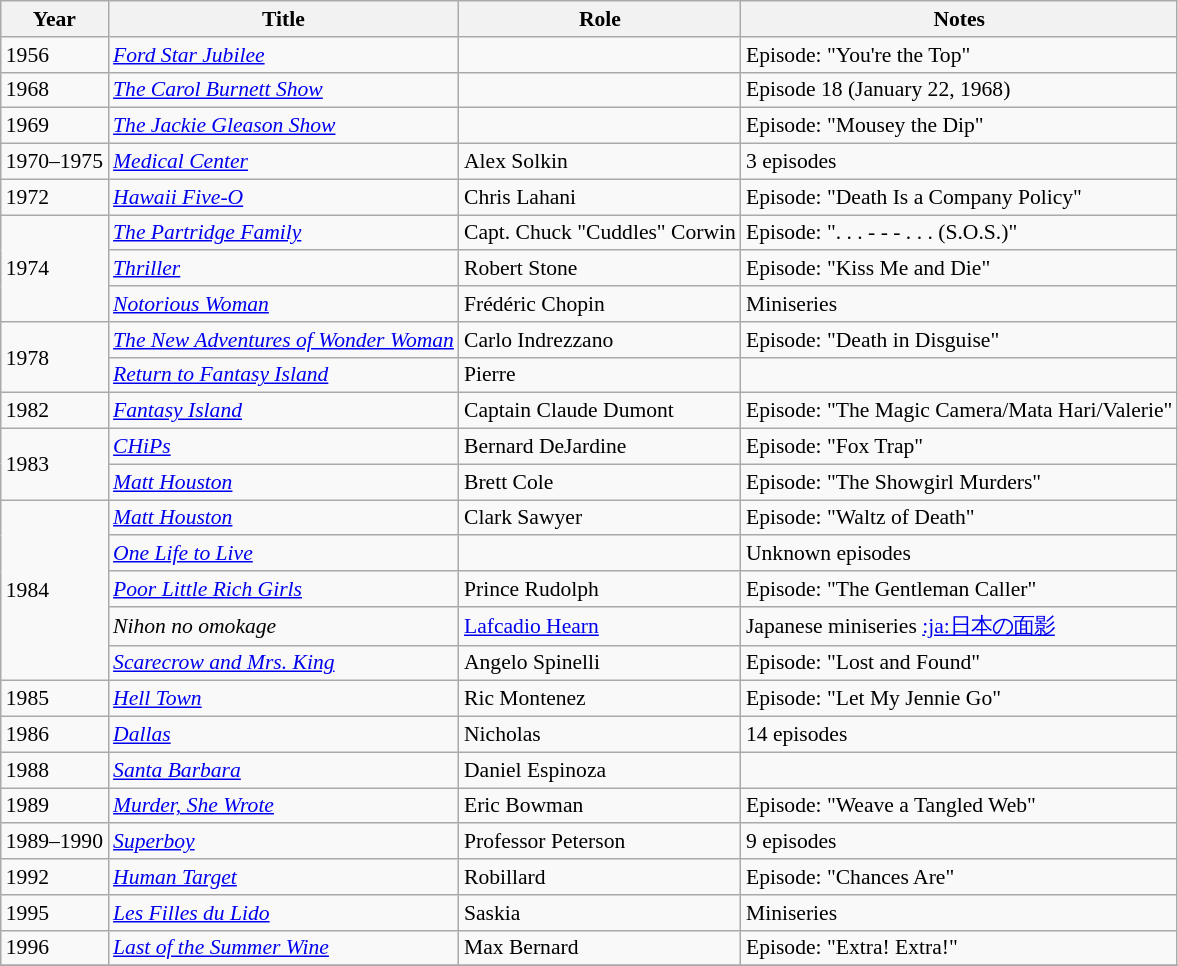<table class="wikitable" style="font-size: 90%;">
<tr>
<th>Year</th>
<th>Title</th>
<th>Role</th>
<th>Notes</th>
</tr>
<tr>
<td>1956</td>
<td><em><a href='#'>Ford Star Jubilee</a></em></td>
<td></td>
<td>Episode: "You're the Top"</td>
</tr>
<tr>
<td>1968</td>
<td><em><a href='#'>The Carol Burnett Show</a></em></td>
<td></td>
<td>Episode 18 (January 22, 1968)</td>
</tr>
<tr>
<td>1969</td>
<td><em><a href='#'>The Jackie Gleason Show</a></em></td>
<td></td>
<td>Episode: "Mousey the Dip"</td>
</tr>
<tr>
<td>1970–1975</td>
<td><em><a href='#'>Medical Center</a></em></td>
<td>Alex Solkin</td>
<td>3 episodes</td>
</tr>
<tr>
<td>1972</td>
<td><em><a href='#'>Hawaii Five-O</a></em></td>
<td>Chris Lahani</td>
<td>Episode: "Death Is a Company Policy"</td>
</tr>
<tr>
<td rowspan=3>1974</td>
<td><em><a href='#'>The Partridge Family</a></em></td>
<td>Capt. Chuck "Cuddles" Corwin</td>
<td>Episode: ". . . - - - . . . (S.O.S.)"</td>
</tr>
<tr>
<td><em><a href='#'>Thriller</a></em></td>
<td>Robert Stone</td>
<td>Episode: "Kiss Me and Die"</td>
</tr>
<tr>
<td><em><a href='#'>Notorious Woman</a></em></td>
<td>Frédéric Chopin</td>
<td>Miniseries</td>
</tr>
<tr>
<td rowspan=2>1978</td>
<td><em><a href='#'>The New Adventures of Wonder Woman</a></em></td>
<td>Carlo Indrezzano</td>
<td>Episode: "Death in Disguise"</td>
</tr>
<tr>
<td><em><a href='#'>Return to Fantasy Island</a></em></td>
<td>Pierre</td>
<td></td>
</tr>
<tr>
<td>1982</td>
<td><em><a href='#'>Fantasy Island</a></em></td>
<td>Captain Claude Dumont</td>
<td>Episode: "The Magic Camera/Mata Hari/Valerie"</td>
</tr>
<tr>
<td rowspan=2>1983</td>
<td><em><a href='#'>CHiPs</a></em></td>
<td>Bernard DeJardine</td>
<td>Episode: "Fox Trap"</td>
</tr>
<tr>
<td><em><a href='#'>Matt Houston</a></em></td>
<td>Brett Cole</td>
<td>Episode: "The Showgirl Murders"</td>
</tr>
<tr>
<td rowspan=5>1984</td>
<td><em><a href='#'>Matt Houston</a></em></td>
<td>Clark Sawyer</td>
<td>Episode: "Waltz of Death"</td>
</tr>
<tr>
<td><em><a href='#'>One Life to Live</a></em></td>
<td></td>
<td>Unknown episodes</td>
</tr>
<tr>
<td><em><a href='#'>Poor Little Rich Girls</a></em></td>
<td>Prince Rudolph</td>
<td>Episode: "The Gentleman Caller"</td>
</tr>
<tr>
<td><em>Nihon no omokage</em></td>
<td><a href='#'>Lafcadio Hearn</a></td>
<td>Japanese miniseries <a href='#'>:ja:日本の面影</a></td>
</tr>
<tr>
<td><em><a href='#'>Scarecrow and Mrs. King</a></em></td>
<td>Angelo Spinelli</td>
<td>Episode: "Lost and Found"</td>
</tr>
<tr>
<td>1985</td>
<td><em><a href='#'>Hell Town</a></em></td>
<td>Ric Montenez</td>
<td>Episode: "Let My Jennie Go"</td>
</tr>
<tr>
<td>1986</td>
<td><em><a href='#'>Dallas</a></em></td>
<td>Nicholas</td>
<td>14 episodes</td>
</tr>
<tr>
<td>1988</td>
<td><em><a href='#'>Santa Barbara</a></em></td>
<td>Daniel Espinoza</td>
<td></td>
</tr>
<tr>
<td>1989</td>
<td><em><a href='#'>Murder, She Wrote</a></em></td>
<td>Eric Bowman</td>
<td>Episode: "Weave a Tangled Web"</td>
</tr>
<tr>
<td>1989–1990</td>
<td><em><a href='#'>Superboy</a></em></td>
<td>Professor Peterson</td>
<td>9 episodes</td>
</tr>
<tr>
<td>1992</td>
<td><em><a href='#'>Human Target</a></em></td>
<td>Robillard</td>
<td>Episode: "Chances Are"</td>
</tr>
<tr>
<td>1995</td>
<td><em><a href='#'>Les Filles du Lido</a></em></td>
<td>Saskia</td>
<td>Miniseries</td>
</tr>
<tr>
<td>1996</td>
<td><em><a href='#'>Last of the Summer Wine</a></em></td>
<td>Max Bernard</td>
<td>Episode: "Extra! Extra!"</td>
</tr>
<tr>
</tr>
</table>
